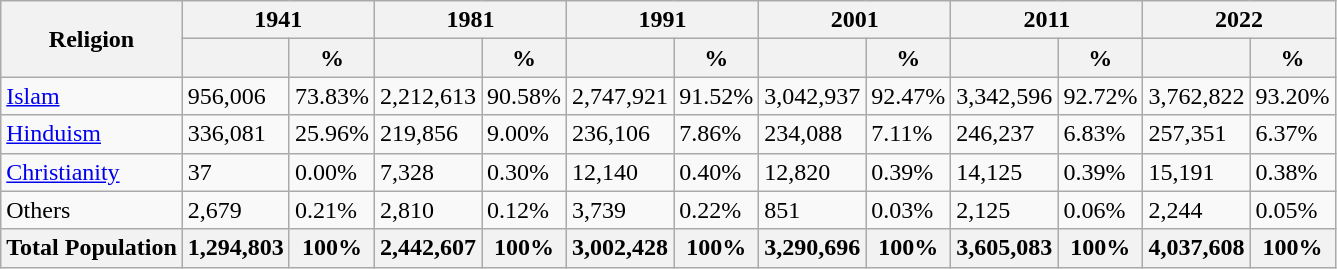<table class="wikitable sortable">
<tr>
<th rowspan="2">Religion</th>
<th colspan="2">1941</th>
<th colspan="2">1981</th>
<th colspan="2">1991</th>
<th colspan="2">2001</th>
<th colspan="2">2011</th>
<th colspan="2">2022</th>
</tr>
<tr>
<th></th>
<th>%</th>
<th></th>
<th>%</th>
<th></th>
<th>%</th>
<th></th>
<th>%</th>
<th></th>
<th>%</th>
<th></th>
<th>%</th>
</tr>
<tr>
<td><a href='#'>Islam</a> </td>
<td>956,006</td>
<td>73.83%</td>
<td>2,212,613</td>
<td>90.58%</td>
<td>2,747,921</td>
<td>91.52%</td>
<td>3,042,937</td>
<td>92.47%</td>
<td>3,342,596</td>
<td>92.72%</td>
<td>3,762,822</td>
<td>93.20%</td>
</tr>
<tr>
<td><a href='#'>Hinduism</a> </td>
<td>336,081</td>
<td>25.96%</td>
<td>219,856</td>
<td>9.00%</td>
<td>236,106</td>
<td>7.86%</td>
<td>234,088</td>
<td>7.11%</td>
<td>246,237</td>
<td>6.83%</td>
<td>257,351</td>
<td>6.37%</td>
</tr>
<tr>
<td><a href='#'>Christianity</a> </td>
<td>37</td>
<td>0.00%</td>
<td>7,328</td>
<td>0.30%</td>
<td>12,140</td>
<td>0.40%</td>
<td>12,820</td>
<td>0.39%</td>
<td>14,125</td>
<td>0.39%</td>
<td>15,191</td>
<td>0.38%</td>
</tr>
<tr>
<td>Others</td>
<td>2,679</td>
<td>0.21%</td>
<td>2,810</td>
<td>0.12%</td>
<td>3,739</td>
<td>0.22%</td>
<td>851</td>
<td>0.03%</td>
<td>2,125</td>
<td>0.06%</td>
<td>2,244</td>
<td>0.05%</td>
</tr>
<tr>
<th>Total Population</th>
<th>1,294,803</th>
<th>100%</th>
<th>2,442,607</th>
<th>100%</th>
<th>3,002,428</th>
<th>100%</th>
<th>3,290,696</th>
<th>100%</th>
<th>3,605,083</th>
<th>100%</th>
<th>4,037,608</th>
<th>100%</th>
</tr>
</table>
